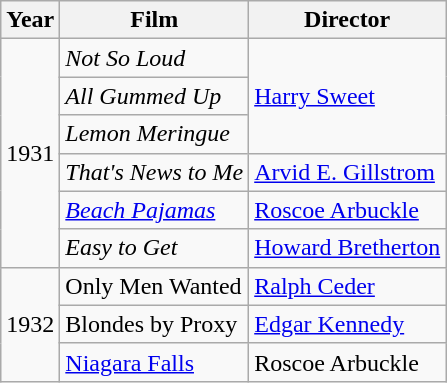<table class="wikitable">
<tr>
<th>Year</th>
<th>Film</th>
<th>Director</th>
</tr>
<tr>
<td rowspan=6>1931</td>
<td><em>Not So Loud</em></td>
<td rowspan=3><a href='#'>Harry Sweet</a></td>
</tr>
<tr>
<td><em>All Gummed Up</em></td>
</tr>
<tr>
<td><em>Lemon Meringue</em></td>
</tr>
<tr>
<td><em>That's News to Me</em></td>
<td><a href='#'>Arvid E. Gillstrom</a></td>
</tr>
<tr>
<td><em><a href='#'>Beach Pajamas</a></em></td>
<td><a href='#'>Roscoe Arbuckle</a></td>
</tr>
<tr>
<td><em>Easy to Get</em></td>
<td><a href='#'>Howard Bretherton</a><em></td>
</tr>
<tr>
<td rowspan=3>1932</td>
<td></em>Only Men Wanted<em></td>
<td><a href='#'>Ralph Ceder</a></td>
</tr>
<tr>
<td></em>Blondes by Proxy<em></td>
<td><a href='#'>Edgar Kennedy</a></td>
</tr>
<tr>
<td></em><a href='#'>Niagara Falls</a><em></td>
<td>Roscoe Arbuckle</td>
</tr>
</table>
